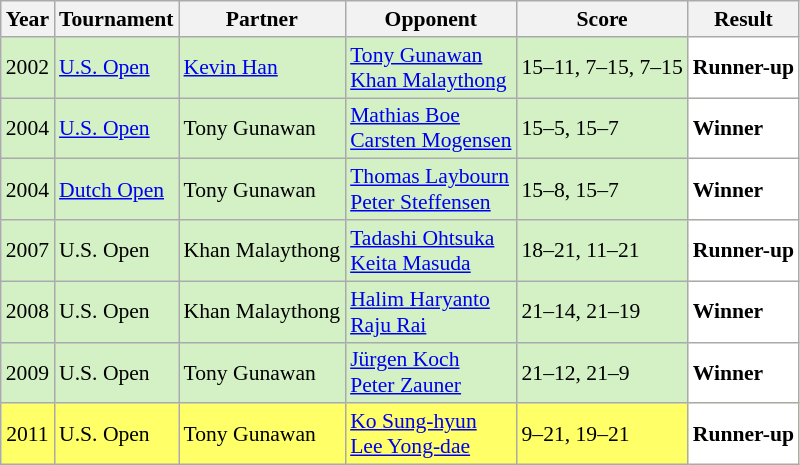<table class="sortable wikitable" style="font-size: 90%;">
<tr>
<th>Year</th>
<th>Tournament</th>
<th>Partner</th>
<th>Opponent</th>
<th>Score</th>
<th>Result</th>
</tr>
<tr style="background:#D4F1C5">
<td align="center">2002</td>
<td align="left"><a href='#'>U.S. Open</a></td>
<td align="left"> <a href='#'>Kevin Han</a></td>
<td align="left"> <a href='#'>Tony Gunawan</a><br> <a href='#'>Khan Malaythong</a></td>
<td align="left">15–11, 7–15, 7–15</td>
<td style="text-align:left; background:white"> <strong>Runner-up</strong></td>
</tr>
<tr style="background:#D4F1C5">
<td align="center">2004</td>
<td align="left"><a href='#'>U.S. Open</a></td>
<td align="left"> Tony Gunawan</td>
<td align="left"> <a href='#'>Mathias Boe</a><br> <a href='#'>Carsten Mogensen</a></td>
<td align="left">15–5, 15–7</td>
<td style="text-align:left; background:white"> <strong>Winner</strong></td>
</tr>
<tr style="background:#D4F1C5">
<td align="center">2004</td>
<td align="left"><a href='#'>Dutch Open</a></td>
<td align="left"> Tony Gunawan</td>
<td align="left"> <a href='#'>Thomas Laybourn</a><br> <a href='#'>Peter Steffensen</a></td>
<td align="left">15–8, 15–7</td>
<td style="text-align:left; background:white"> <strong>Winner</strong></td>
</tr>
<tr style="background:#D4F1C5">
<td align="center">2007</td>
<td align="left">U.S. Open</td>
<td align="left"> Khan Malaythong</td>
<td align="left"> <a href='#'>Tadashi Ohtsuka</a><br> <a href='#'>Keita Masuda</a></td>
<td align="left">18–21, 11–21</td>
<td style="text-align:left; background:white"> <strong>Runner-up</strong></td>
</tr>
<tr style="background:#D4F1C5">
<td align="center">2008</td>
<td align="left">U.S. Open</td>
<td align="left"> Khan Malaythong</td>
<td align="left"> <a href='#'>Halim Haryanto</a><br> <a href='#'>Raju Rai</a></td>
<td align="left">21–14, 21–19</td>
<td style="text-align:left; background:white"> <strong>Winner</strong></td>
</tr>
<tr style="background:#D4F1C5">
<td align="center">2009</td>
<td align="left">U.S. Open</td>
<td align="left"> Tony Gunawan</td>
<td align="left"> <a href='#'>Jürgen Koch</a><br> <a href='#'>Peter Zauner</a></td>
<td align="left">21–12, 21–9</td>
<td style="text-align:left; background:white"> <strong>Winner</strong></td>
</tr>
<tr style="background:#FFFF67">
<td align="center">2011</td>
<td align="left">U.S. Open</td>
<td align="left"> Tony Gunawan</td>
<td align="left"> <a href='#'>Ko Sung-hyun</a><br> <a href='#'>Lee Yong-dae</a></td>
<td align="left">9–21, 19–21</td>
<td style="text-align:left; background:white"> <strong>Runner-up</strong></td>
</tr>
</table>
